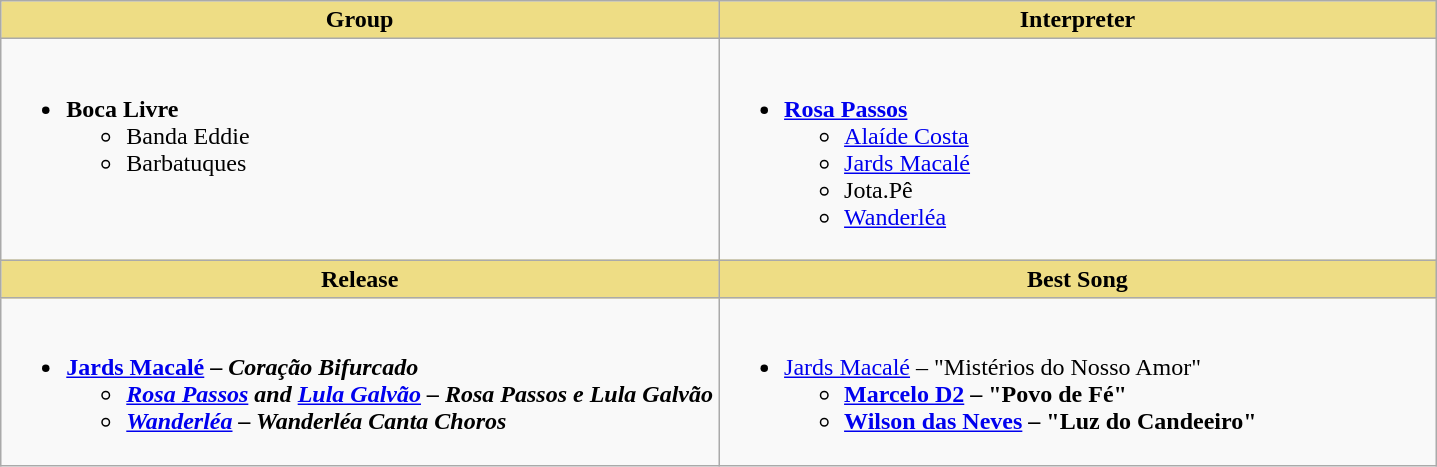<table class="wikitable" style="width=">
<tr>
<th scope="col" style="background:#EEDD85; width:50%">Group</th>
<th scope="col" style="background:#EEDD85; width:50%">Interpreter</th>
</tr>
<tr>
<td style="vertical-align:top"><br><ul><li><strong>Boca Livre</strong><ul><li>Banda Eddie</li><li>Barbatuques</li></ul></li></ul></td>
<td style="vertical-align:top"><br><ul><li><strong><a href='#'>Rosa Passos</a></strong><ul><li><a href='#'>Alaíde Costa</a></li><li><a href='#'>Jards Macalé</a></li><li>Jota.Pê</li><li><a href='#'>Wanderléa</a></li></ul></li></ul></td>
</tr>
<tr>
<th scope="col" style="background:#EEDD85; width:50%">Release</th>
<th scope="col" style="background:#EEDD85; width:50%">Best Song</th>
</tr>
<tr>
<td style="vertical-align:top"><br><ul><li><strong><a href='#'>Jards Macalé</a> – <em>Coração Bifurcado<strong><em><ul><li><a href='#'>Rosa Passos</a> and <a href='#'>Lula Galvão</a> – </em>Rosa Passos e Lula Galvão<em></li><li><a href='#'>Wanderléa</a> – </em>Wanderléa Canta Choros<em></li></ul></li></ul></td>
<td style="vertical-align:top"><br><ul><li></strong><a href='#'>Jards Macalé</a> – "Mistérios do Nosso Amor"<strong><ul><li><a href='#'>Marcelo D2</a> – "Povo de Fé"</li><li><a href='#'>Wilson das Neves</a> – "Luz do Candeeiro"</li></ul></li></ul></td>
</tr>
</table>
